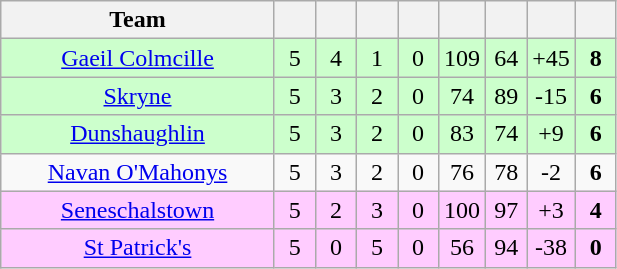<table class="wikitable" style="text-align:center">
<tr>
<th style="width:175px;">Team</th>
<th width="20"></th>
<th width="20"></th>
<th width="20"></th>
<th width="20"></th>
<th width="20"></th>
<th width="20"></th>
<th width="20"></th>
<th width="20"></th>
</tr>
<tr style="background:#cfc;">
<td><a href='#'>Gaeil Colmcille</a></td>
<td>5</td>
<td>4</td>
<td>1</td>
<td>0</td>
<td>109</td>
<td>64</td>
<td>+45</td>
<td><strong>8</strong></td>
</tr>
<tr style="background:#cfc;">
<td><a href='#'>Skryne</a></td>
<td>5</td>
<td>3</td>
<td>2</td>
<td>0</td>
<td>74</td>
<td>89</td>
<td>-15</td>
<td><strong>6</strong></td>
</tr>
<tr style="background:#cfc;">
<td><a href='#'>Dunshaughlin</a></td>
<td>5</td>
<td>3</td>
<td>2</td>
<td>0</td>
<td>83</td>
<td>74</td>
<td>+9</td>
<td><strong>6</strong></td>
</tr>
<tr>
<td><a href='#'>Navan O'Mahonys</a></td>
<td>5</td>
<td>3</td>
<td>2</td>
<td>0</td>
<td>76</td>
<td>78</td>
<td>-2</td>
<td><strong>6</strong></td>
</tr>
<tr style="background:#fcf;">
<td><a href='#'>Seneschalstown</a></td>
<td>5</td>
<td>2</td>
<td>3</td>
<td>0</td>
<td>100</td>
<td>97</td>
<td>+3</td>
<td><strong>4</strong></td>
</tr>
<tr style="background:#fcf;">
<td><a href='#'>St Patrick's</a></td>
<td>5</td>
<td>0</td>
<td>5</td>
<td>0</td>
<td>56</td>
<td>94</td>
<td>-38</td>
<td><strong>0</strong></td>
</tr>
</table>
